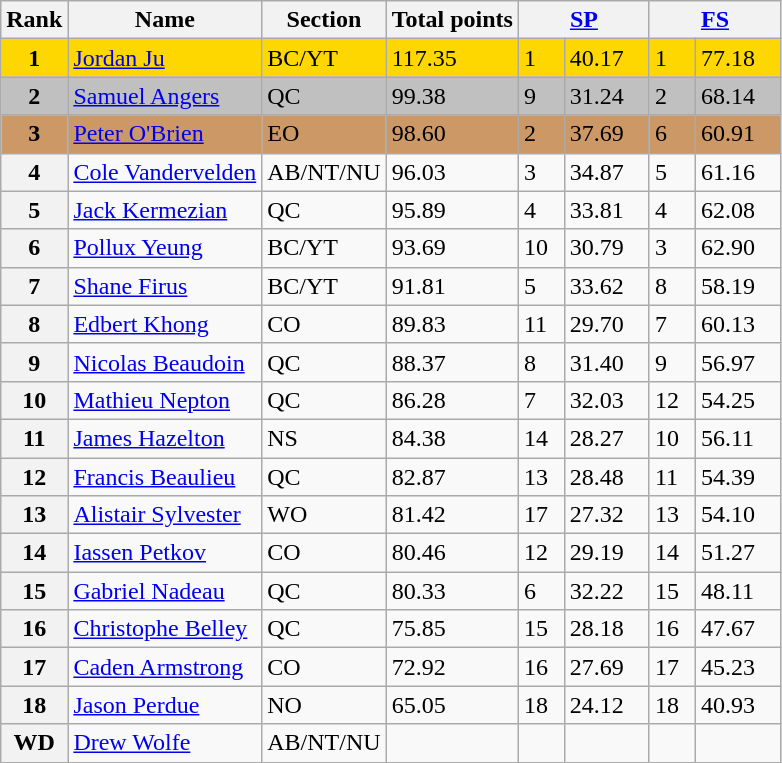<table class="wikitable sortable">
<tr>
<th>Rank</th>
<th>Name</th>
<th>Section</th>
<th>Total points</th>
<th colspan="2" width="80px"><a href='#'>SP</a></th>
<th colspan="2" width="80px"><a href='#'>FS</a></th>
</tr>
<tr bgcolor="gold">
<td align="center"><strong>1</strong></td>
<td><a href='#'>Jordan Ju</a></td>
<td>BC/YT</td>
<td>117.35</td>
<td>1</td>
<td>40.17</td>
<td>1</td>
<td>77.18</td>
</tr>
<tr bgcolor="silver">
<td align="center"><strong>2</strong></td>
<td><a href='#'>Samuel Angers</a></td>
<td>QC</td>
<td>99.38</td>
<td>9</td>
<td>31.24</td>
<td>2</td>
<td>68.14</td>
</tr>
<tr bgcolor="cc9966">
<td align="center"><strong>3</strong></td>
<td><a href='#'>Peter O'Brien</a></td>
<td>EO</td>
<td>98.60</td>
<td>2</td>
<td>37.69</td>
<td>6</td>
<td>60.91</td>
</tr>
<tr>
<th>4</th>
<td><a href='#'>Cole Vandervelden</a></td>
<td>AB/NT/NU</td>
<td>96.03</td>
<td>3</td>
<td>34.87</td>
<td>5</td>
<td>61.16</td>
</tr>
<tr>
<th>5</th>
<td><a href='#'>Jack Kermezian</a></td>
<td>QC</td>
<td>95.89</td>
<td>4</td>
<td>33.81</td>
<td>4</td>
<td>62.08</td>
</tr>
<tr>
<th>6</th>
<td><a href='#'>Pollux Yeung</a></td>
<td>BC/YT</td>
<td>93.69</td>
<td>10</td>
<td>30.79</td>
<td>3</td>
<td>62.90</td>
</tr>
<tr>
<th>7</th>
<td><a href='#'>Shane Firus</a></td>
<td>BC/YT</td>
<td>91.81</td>
<td>5</td>
<td>33.62</td>
<td>8</td>
<td>58.19</td>
</tr>
<tr>
<th>8</th>
<td><a href='#'>Edbert Khong</a></td>
<td>CO</td>
<td>89.83</td>
<td>11</td>
<td>29.70</td>
<td>7</td>
<td>60.13</td>
</tr>
<tr>
<th>9</th>
<td><a href='#'>Nicolas Beaudoin</a></td>
<td>QC</td>
<td>88.37</td>
<td>8</td>
<td>31.40</td>
<td>9</td>
<td>56.97</td>
</tr>
<tr>
<th>10</th>
<td><a href='#'>Mathieu Nepton</a></td>
<td>QC</td>
<td>86.28</td>
<td>7</td>
<td>32.03</td>
<td>12</td>
<td>54.25</td>
</tr>
<tr>
<th>11</th>
<td><a href='#'>James Hazelton</a></td>
<td>NS</td>
<td>84.38</td>
<td>14</td>
<td>28.27</td>
<td>10</td>
<td>56.11</td>
</tr>
<tr>
<th>12</th>
<td><a href='#'>Francis Beaulieu</a></td>
<td>QC</td>
<td>82.87</td>
<td>13</td>
<td>28.48</td>
<td>11</td>
<td>54.39</td>
</tr>
<tr>
<th>13</th>
<td><a href='#'>Alistair Sylvester</a></td>
<td>WO</td>
<td>81.42</td>
<td>17</td>
<td>27.32</td>
<td>13</td>
<td>54.10</td>
</tr>
<tr>
<th>14</th>
<td><a href='#'>Iassen Petkov</a></td>
<td>CO</td>
<td>80.46</td>
<td>12</td>
<td>29.19</td>
<td>14</td>
<td>51.27</td>
</tr>
<tr>
<th>15</th>
<td><a href='#'>Gabriel Nadeau</a></td>
<td>QC</td>
<td>80.33</td>
<td>6</td>
<td>32.22</td>
<td>15</td>
<td>48.11</td>
</tr>
<tr>
<th>16</th>
<td><a href='#'>Christophe Belley</a></td>
<td>QC</td>
<td>75.85</td>
<td>15</td>
<td>28.18</td>
<td>16</td>
<td>47.67</td>
</tr>
<tr>
<th>17</th>
<td><a href='#'>Caden Armstrong</a></td>
<td>CO</td>
<td>72.92</td>
<td>16</td>
<td>27.69</td>
<td>17</td>
<td>45.23</td>
</tr>
<tr>
<th>18</th>
<td><a href='#'>Jason Perdue</a></td>
<td>NO</td>
<td>65.05</td>
<td>18</td>
<td>24.12</td>
<td>18</td>
<td>40.93</td>
</tr>
<tr>
<th>WD</th>
<td><a href='#'>Drew Wolfe</a></td>
<td>AB/NT/NU</td>
<td></td>
<td></td>
<td></td>
<td></td>
<td></td>
</tr>
</table>
